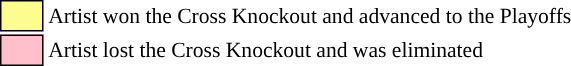<table class="toccolours" style="font-size: 90%; white-space: nowrap;”">
<tr>
<td style="background:#fdfc8f; border:1px solid black;">       </td>
<td>Artist won the Cross Knockout and advanced to the Playoffs</td>
</tr>
<tr>
<td style="background:pink; border:1px solid black;">       </td>
<td>Artist lost the Cross Knockout and was eliminated</td>
</tr>
<tr>
</tr>
</table>
